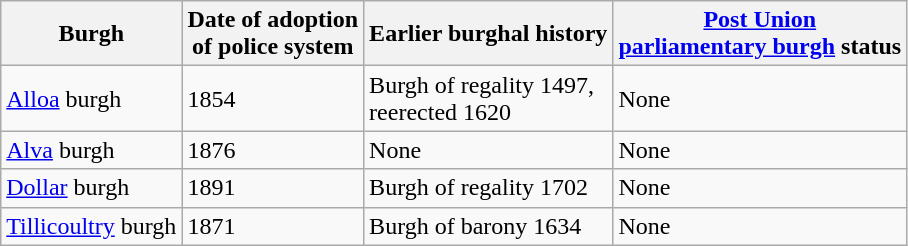<table class="wikitable">
<tr>
<th>Burgh</th>
<th>Date of adoption <br> of police system</th>
<th>Earlier burghal history</th>
<th><a href='#'>Post Union</a> <br> <a href='#'>parliamentary burgh</a> status</th>
</tr>
<tr>
<td><a href='#'>Alloa</a>  burgh</td>
<td>1854</td>
<td>Burgh of regality 1497, <br> reerected 1620</td>
<td>None</td>
</tr>
<tr>
<td><a href='#'>Alva</a>  burgh</td>
<td>1876</td>
<td>None</td>
<td>None</td>
</tr>
<tr>
<td><a href='#'>Dollar</a> burgh</td>
<td>1891</td>
<td>Burgh of regality 1702</td>
<td>None</td>
</tr>
<tr>
<td><a href='#'>Tillicoultry</a> burgh</td>
<td>1871</td>
<td>Burgh of barony 1634</td>
<td>None</td>
</tr>
</table>
